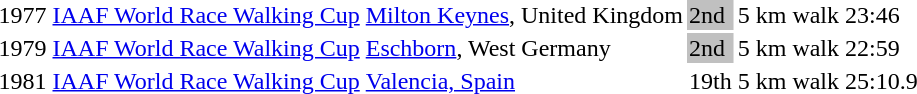<table>
<tr>
<td>1977</td>
<td><a href='#'>IAAF World Race Walking Cup</a></td>
<td><a href='#'>Milton Keynes</a>, United Kingdom</td>
<td bgcolor=silver>2nd</td>
<td>5 km walk</td>
<td>23:46</td>
</tr>
<tr>
<td>1979</td>
<td><a href='#'>IAAF World Race Walking Cup</a></td>
<td><a href='#'>Eschborn</a>, West Germany</td>
<td bgcolor=silver>2nd</td>
<td>5 km walk</td>
<td>22:59</td>
</tr>
<tr>
<td>1981</td>
<td><a href='#'>IAAF World Race Walking Cup</a></td>
<td><a href='#'>Valencia, Spain</a></td>
<td>19th</td>
<td>5 km walk</td>
<td>25:10.9</td>
</tr>
</table>
